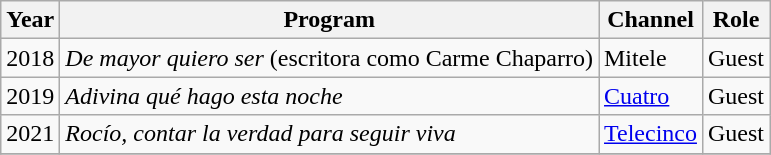<table class="wikitable">
<tr>
<th>Year</th>
<th>Program</th>
<th>Channel</th>
<th>Role</th>
</tr>
<tr>
<td>2018</td>
<td><em>De mayor quiero ser</em> (escritora como Carme Chaparro)</td>
<td>Mitele</td>
<td>Guest</td>
</tr>
<tr>
<td>2019</td>
<td><em>Adivina qué hago esta noche</em></td>
<td><a href='#'>Cuatro</a></td>
<td>Guest</td>
</tr>
<tr>
<td>2021</td>
<td><em>Rocío, contar la verdad para seguir viva</em></td>
<td><a href='#'>Telecinco</a></td>
<td>Guest</td>
</tr>
<tr>
</tr>
</table>
